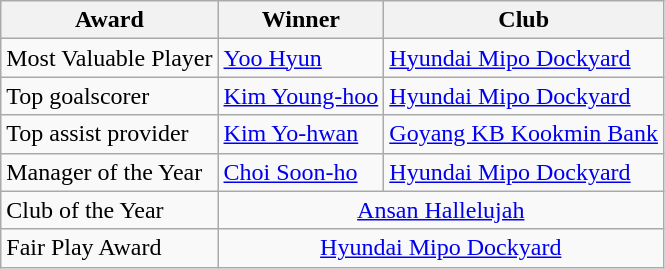<table class="wikitable">
<tr>
<th>Award</th>
<th>Winner</th>
<th>Club</th>
</tr>
<tr>
<td>Most Valuable Player</td>
<td> <a href='#'>Yoo Hyun</a></td>
<td><a href='#'>Hyundai Mipo Dockyard</a></td>
</tr>
<tr>
<td>Top goalscorer</td>
<td> <a href='#'>Kim Young-hoo</a></td>
<td><a href='#'>Hyundai Mipo Dockyard</a></td>
</tr>
<tr>
<td>Top assist provider</td>
<td> <a href='#'>Kim Yo-hwan</a></td>
<td><a href='#'>Goyang KB Kookmin Bank</a></td>
</tr>
<tr>
<td>Manager of the Year</td>
<td> <a href='#'>Choi Soon-ho</a></td>
<td><a href='#'>Hyundai Mipo Dockyard</a></td>
</tr>
<tr>
<td>Club of the Year</td>
<td colspan="2" align="center"><a href='#'>Ansan Hallelujah</a></td>
</tr>
<tr>
<td>Fair Play Award</td>
<td colspan="2" align="center"><a href='#'>Hyundai Mipo Dockyard</a></td>
</tr>
</table>
